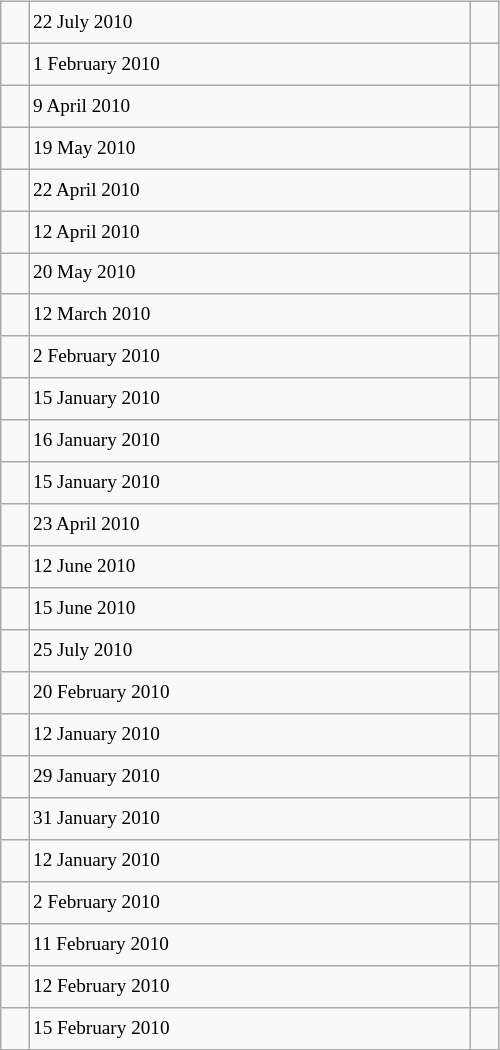<table class="wikitable" style="font-size: 80%; float: left; width: 26em; margin-right: 1em; height: 700px">
<tr>
<td></td>
<td>22 July 2010</td>
<td></td>
</tr>
<tr>
<td></td>
<td>1 February 2010</td>
<td></td>
</tr>
<tr>
<td></td>
<td>9 April 2010</td>
<td></td>
</tr>
<tr>
<td></td>
<td>19 May 2010</td>
<td></td>
</tr>
<tr>
<td></td>
<td>22 April 2010</td>
<td></td>
</tr>
<tr>
<td></td>
<td>12 April 2010</td>
<td></td>
</tr>
<tr>
<td></td>
<td>20 May 2010</td>
<td></td>
</tr>
<tr>
<td></td>
<td>12 March 2010</td>
<td></td>
</tr>
<tr>
<td></td>
<td>2 February 2010</td>
<td></td>
</tr>
<tr>
<td></td>
<td>15 January 2010</td>
<td></td>
</tr>
<tr>
<td></td>
<td>16 January 2010</td>
<td></td>
</tr>
<tr>
<td></td>
<td>15 January 2010</td>
<td></td>
</tr>
<tr>
<td></td>
<td>23 April 2010</td>
<td></td>
</tr>
<tr>
<td></td>
<td>12 June 2010</td>
<td></td>
</tr>
<tr>
<td></td>
<td>15 June 2010</td>
<td></td>
</tr>
<tr>
<td></td>
<td>25 July 2010</td>
<td></td>
</tr>
<tr>
<td></td>
<td>20 February 2010</td>
<td></td>
</tr>
<tr>
<td></td>
<td>12 January 2010</td>
<td></td>
</tr>
<tr>
<td></td>
<td>29 January 2010</td>
<td></td>
</tr>
<tr>
<td></td>
<td>31 January 2010</td>
<td></td>
</tr>
<tr>
<td></td>
<td>12 January 2010</td>
<td></td>
</tr>
<tr>
<td></td>
<td>2 February 2010</td>
<td></td>
</tr>
<tr>
<td></td>
<td>11 February 2010</td>
<td></td>
</tr>
<tr>
<td></td>
<td>12 February 2010</td>
<td></td>
</tr>
<tr>
<td></td>
<td>15 February 2010</td>
<td></td>
</tr>
</table>
